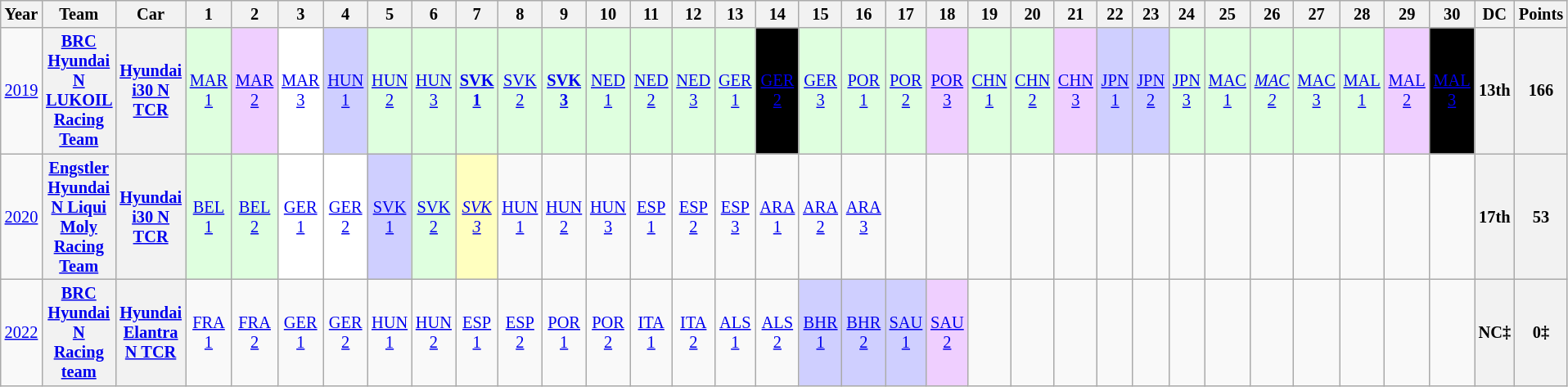<table class="wikitable" style="text-align:center; font-size:85%">
<tr>
<th>Year</th>
<th>Team</th>
<th>Car</th>
<th>1</th>
<th>2</th>
<th>3</th>
<th>4</th>
<th>5</th>
<th>6</th>
<th>7</th>
<th>8</th>
<th>9</th>
<th>10</th>
<th>11</th>
<th>12</th>
<th>13</th>
<th>14</th>
<th>15</th>
<th>16</th>
<th>17</th>
<th>18</th>
<th>19</th>
<th>20</th>
<th>21</th>
<th>22</th>
<th>23</th>
<th>24</th>
<th>25</th>
<th>26</th>
<th>27</th>
<th>28</th>
<th>29</th>
<th>30</th>
<th>DC</th>
<th>Points</th>
</tr>
<tr>
<td><a href='#'>2019</a></td>
<th><a href='#'>BRC Hyundai N LUKOIL Racing Team</a></th>
<th><a href='#'>Hyundai i30 N TCR</a></th>
<td style="background:#DFFFDF;"><a href='#'>MAR<br>1</a><br></td>
<td style="background:#EFCFFF;"><a href='#'>MAR<br>2</a><br></td>
<td style="background:#FFFFFF;"><a href='#'>MAR<br>3</a><br></td>
<td style="background:#CFCFFF;"><a href='#'>HUN<br>1</a><br></td>
<td style="background:#DFFFDF;"><a href='#'>HUN<br>2</a><br></td>
<td style="background:#DFFFDF;"><a href='#'>HUN<br>3</a><br></td>
<td style="background:#DFFFDF;"><strong><a href='#'>SVK<br>1</a></strong><br></td>
<td style="background:#DFFFDF;"><a href='#'>SVK<br>2</a><br></td>
<td style="background:#DFFFDF;"><strong><a href='#'>SVK<br>3</a></strong><br></td>
<td style="background:#DFFFDF;"><a href='#'>NED<br>1</a><br></td>
<td style="background:#DFFFDF;"><a href='#'>NED<br>2</a><br></td>
<td style="background:#DFFFDF;"><a href='#'>NED<br>3</a><br></td>
<td style="background:#DFFFDF;"><a href='#'>GER<br>1</a><br></td>
<td style="background:black; color:white"><a href='#'><span>GER<br>2</span></a><br></td>
<td style="background:#DFFFDF;"><a href='#'>GER<br>3</a><br></td>
<td style="background:#DFFFDF;"><a href='#'>POR<br>1</a><br></td>
<td style="background:#DFFFDF;"><a href='#'>POR<br>2</a><br></td>
<td style="background:#EFCFFF;"><a href='#'>POR<br>3</a><br></td>
<td style="background:#DFFFDF;"><a href='#'>CHN<br>1</a><br></td>
<td style="background:#DFFFDF;"><a href='#'>CHN<br>2</a><br></td>
<td style="background:#EFCFFF;"><a href='#'>CHN<br>3</a><br></td>
<td style="background:#CFCFFF;"><a href='#'>JPN<br>1</a><br></td>
<td style="background:#CFCFFF;"><a href='#'>JPN<br>2</a><br></td>
<td style="background:#DFFFDF;"><a href='#'>JPN<br>3</a><br></td>
<td style="background:#DFFFDF;"><a href='#'>MAC<br>1</a><br></td>
<td style="background:#DFFFDF;"><em><a href='#'>MAC<br>2</a></em><br></td>
<td style="background:#DFFFDF;"><a href='#'>MAC<br>3</a><br></td>
<td style="background:#DFFFDF;"><a href='#'>MAL<br>1</a><br></td>
<td style="background:#EFCFFF;"><a href='#'>MAL<br>2</a><br></td>
<td style="background:black; color:white"><a href='#'><span>MAL<br>3</span></a><br></td>
<th>13th</th>
<th>166</th>
</tr>
<tr>
<td><a href='#'>2020</a></td>
<th><a href='#'>Engstler Hyundai N Liqui Moly Racing Team</a></th>
<th><a href='#'>Hyundai i30 N TCR</a></th>
<td style="background:#DFFFDF;"><a href='#'>BEL<br>1</a><br></td>
<td style="background:#DFFFDF;"><a href='#'>BEL<br>2</a><br></td>
<td style="background:#FFFFFF;"><a href='#'>GER<br>1</a><br></td>
<td style="background:#FFFFFF;"><a href='#'>GER<br>2</a><br></td>
<td style="background:#CFCFFF;"><a href='#'>SVK<br>1</a><br></td>
<td style="background:#DFFFDF;"><a href='#'>SVK<br>2</a><br></td>
<td style="background:#FFFFBF;"><em><a href='#'>SVK<br>3</a></em><br></td>
<td><a href='#'>HUN<br>1</a></td>
<td><a href='#'>HUN<br>2</a></td>
<td><a href='#'>HUN<br>3</a></td>
<td><a href='#'>ESP<br>1</a></td>
<td><a href='#'>ESP<br>2</a></td>
<td><a href='#'>ESP<br>3</a></td>
<td><a href='#'>ARA<br>1</a></td>
<td><a href='#'>ARA<br>2</a></td>
<td><a href='#'>ARA<br>3</a></td>
<td></td>
<td></td>
<td></td>
<td></td>
<td></td>
<td></td>
<td></td>
<td></td>
<td></td>
<td></td>
<td></td>
<td></td>
<td></td>
<td></td>
<th>17th</th>
<th>53</th>
</tr>
<tr>
<td><a href='#'>2022</a></td>
<th><a href='#'>BRC Hyundai N Racing team</a></th>
<th><a href='#'>Hyundai Elantra N TCR</a></th>
<td><a href='#'>FRA<br>1</a></td>
<td><a href='#'>FRA<br>2</a></td>
<td><a href='#'>GER<br>1</a></td>
<td><a href='#'>GER<br>2</a></td>
<td><a href='#'>HUN<br>1</a></td>
<td><a href='#'>HUN<br>2</a></td>
<td><a href='#'>ESP<br>1</a></td>
<td><a href='#'>ESP<br>2</a></td>
<td><a href='#'>POR<br>1</a></td>
<td><a href='#'>POR<br>2</a></td>
<td><a href='#'>ITA<br>1</a></td>
<td><a href='#'>ITA<br>2</a></td>
<td><a href='#'>ALS<br>1</a></td>
<td><a href='#'>ALS<br>2</a></td>
<td style="background:#CFCFFF;"><a href='#'>BHR<br>1</a><br></td>
<td style="background:#CFCFFF;"><a href='#'>BHR<br>2</a><br></td>
<td style="background:#CFCFFF;"><a href='#'>SAU<br>1</a><br></td>
<td style="background:#EFCFFF;"><a href='#'>SAU<br>2</a><br></td>
<td></td>
<td></td>
<td></td>
<td></td>
<td></td>
<td></td>
<td></td>
<td></td>
<td></td>
<td></td>
<td></td>
<td></td>
<th>NC‡</th>
<th>0‡</th>
</tr>
</table>
